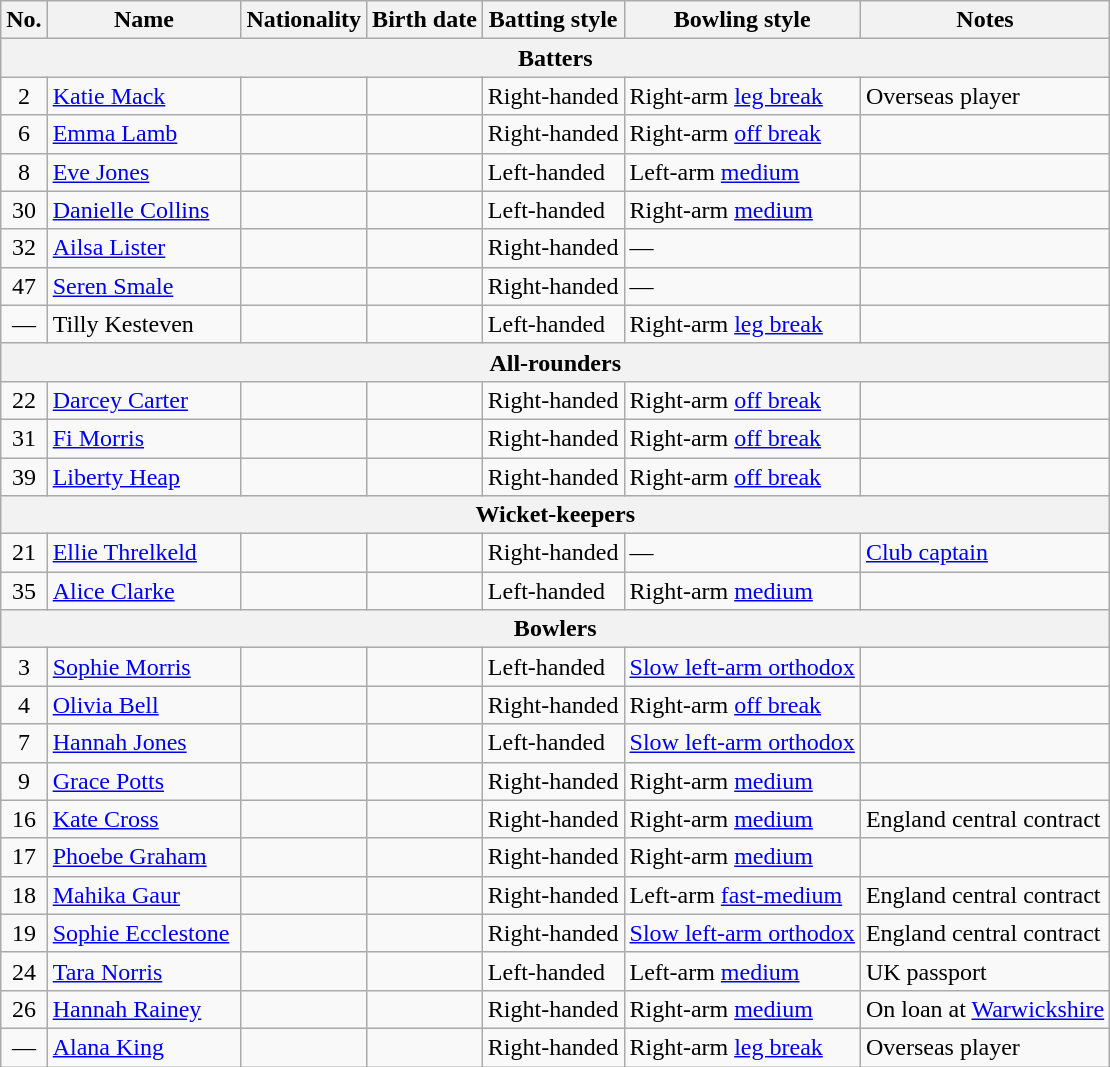<table class="wikitable">
<tr>
<th>No.</th>
<th>Name</th>
<th>Nationality</th>
<th>Birth date</th>
<th>Batting style</th>
<th>Bowling style</th>
<th>Notes</th>
</tr>
<tr>
<th colspan="7">Batters</th>
</tr>
<tr>
<td style="text-align:center">2</td>
<td><a href='#'>Katie Mack</a></td>
<td></td>
<td></td>
<td>Right-handed</td>
<td>Right-arm <a href='#'>leg break</a></td>
<td>Overseas player</td>
</tr>
<tr>
<td style="text-align:center">6</td>
<td><a href='#'>Emma Lamb</a> </td>
<td></td>
<td></td>
<td>Right-handed</td>
<td>Right-arm <a href='#'>off break</a></td>
<td></td>
</tr>
<tr>
<td style="text-align:center">8</td>
<td><a href='#'>Eve Jones</a></td>
<td></td>
<td></td>
<td>Left-handed</td>
<td>Left-arm <a href='#'>medium</a></td>
<td></td>
</tr>
<tr>
<td style="text-align:center">30</td>
<td><a href='#'>Danielle Collins</a></td>
<td></td>
<td></td>
<td>Left-handed</td>
<td>Right-arm <a href='#'>medium</a></td>
<td></td>
</tr>
<tr>
<td style="text-align:center">32</td>
<td><a href='#'>Ailsa Lister</a> </td>
<td></td>
<td></td>
<td>Right-handed</td>
<td>—</td>
<td></td>
</tr>
<tr>
<td style="text-align:center">47</td>
<td><a href='#'>Seren Smale</a> </td>
<td></td>
<td></td>
<td>Right-handed</td>
<td>—</td>
<td></td>
</tr>
<tr>
<td style="text-align:center">—</td>
<td>Tilly Kesteven</td>
<td></td>
<td></td>
<td>Left-handed</td>
<td>Right-arm <a href='#'>leg break</a></td>
<td></td>
</tr>
<tr>
<th colspan="7">All-rounders</th>
</tr>
<tr>
<td style="text-align:center">22</td>
<td><a href='#'>Darcey Carter</a> </td>
<td></td>
<td></td>
<td>Right-handed</td>
<td>Right-arm <a href='#'>off break</a></td>
<td></td>
</tr>
<tr>
<td style="text-align:center">31</td>
<td><a href='#'>Fi Morris</a></td>
<td></td>
<td></td>
<td>Right-handed</td>
<td>Right-arm <a href='#'>off break</a></td>
<td></td>
</tr>
<tr>
<td style="text-align:center">39</td>
<td><a href='#'>Liberty Heap</a></td>
<td></td>
<td></td>
<td>Right-handed</td>
<td>Right-arm <a href='#'>off break</a></td>
<td></td>
</tr>
<tr>
<th colspan="7">Wicket-keepers</th>
</tr>
<tr>
<td style="text-align:center">21</td>
<td><a href='#'>Ellie Threlkeld</a></td>
<td></td>
<td></td>
<td>Right-handed</td>
<td>—</td>
<td><a href='#'>Club captain</a></td>
</tr>
<tr>
<td style="text-align:center">35</td>
<td><a href='#'>Alice Clarke</a></td>
<td></td>
<td></td>
<td>Left-handed</td>
<td>Right-arm <a href='#'>medium</a></td>
<td></td>
</tr>
<tr>
<th colspan="7">Bowlers</th>
</tr>
<tr>
<td style="text-align:center">3</td>
<td><a href='#'>Sophie Morris</a></td>
<td></td>
<td></td>
<td>Left-handed</td>
<td><a href='#'>Slow left-arm orthodox</a></td>
<td></td>
</tr>
<tr>
<td style="text-align:center">4</td>
<td><a href='#'>Olivia Bell</a> </td>
<td></td>
<td></td>
<td>Right-handed</td>
<td>Right-arm <a href='#'>off break</a></td>
<td></td>
</tr>
<tr>
<td style="text-align:center">7</td>
<td><a href='#'>Hannah Jones</a></td>
<td></td>
<td></td>
<td>Left-handed</td>
<td><a href='#'>Slow left-arm orthodox</a></td>
<td></td>
</tr>
<tr>
<td style="text-align:center">9</td>
<td><a href='#'>Grace Potts</a></td>
<td></td>
<td></td>
<td>Right-handed</td>
<td>Right-arm <a href='#'>medium</a></td>
<td></td>
</tr>
<tr>
<td style="text-align:center">16</td>
<td><a href='#'>Kate Cross</a> </td>
<td></td>
<td></td>
<td>Right-handed</td>
<td>Right-arm <a href='#'>medium</a></td>
<td>England central contract</td>
</tr>
<tr>
<td style="text-align:center">17</td>
<td><a href='#'>Phoebe Graham</a></td>
<td></td>
<td></td>
<td>Right-handed</td>
<td>Right-arm <a href='#'>medium</a></td>
<td></td>
</tr>
<tr>
<td style="text-align:center">18</td>
<td><a href='#'>Mahika Gaur</a> </td>
<td></td>
<td></td>
<td>Right-handed</td>
<td>Left-arm <a href='#'>fast-medium</a></td>
<td>England central contract</td>
</tr>
<tr>
<td style="text-align:center">19</td>
<td><a href='#'>Sophie Ecclestone</a> </td>
<td></td>
<td></td>
<td>Right-handed</td>
<td><a href='#'>Slow left-arm orthodox</a></td>
<td>England central contract</td>
</tr>
<tr>
<td style="text-align:center">24</td>
<td><a href='#'>Tara Norris</a> </td>
<td></td>
<td></td>
<td>Left-handed</td>
<td>Left-arm <a href='#'>medium</a></td>
<td>UK passport</td>
</tr>
<tr>
<td style="text-align:center">26</td>
<td><a href='#'>Hannah Rainey</a> </td>
<td></td>
<td></td>
<td>Right-handed</td>
<td>Right-arm <a href='#'>medium</a></td>
<td>On loan at <a href='#'>Warwickshire</a></td>
</tr>
<tr>
<td style="text-align:center">—</td>
<td><a href='#'>Alana King</a> </td>
<td></td>
<td></td>
<td>Right-handed</td>
<td>Right-arm <a href='#'>leg break</a></td>
<td>Overseas player</td>
</tr>
</table>
